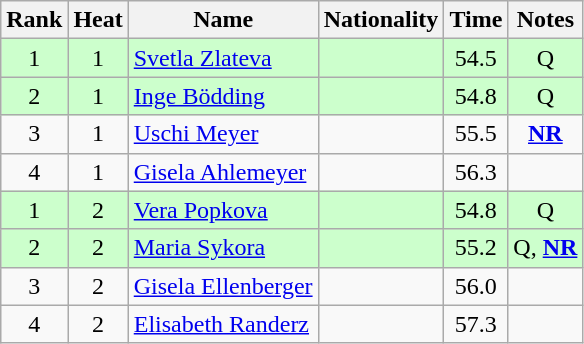<table class="wikitable sortable" style="text-align:center">
<tr>
<th>Rank</th>
<th>Heat</th>
<th>Name</th>
<th>Nationality</th>
<th>Time</th>
<th>Notes</th>
</tr>
<tr bgcolor=ccffcc>
<td>1</td>
<td>1</td>
<td align="left"><a href='#'>Svetla Zlateva</a></td>
<td align=left></td>
<td>54.5</td>
<td>Q</td>
</tr>
<tr bgcolor=ccffcc>
<td>2</td>
<td>1</td>
<td align="left"><a href='#'>Inge Bödding</a></td>
<td align=left></td>
<td>54.8</td>
<td>Q</td>
</tr>
<tr>
<td>3</td>
<td>1</td>
<td align="left"><a href='#'>Uschi Meyer</a></td>
<td align=left></td>
<td>55.5</td>
<td><strong><a href='#'>NR</a></strong></td>
</tr>
<tr>
<td>4</td>
<td>1</td>
<td align="left"><a href='#'>Gisela Ahlemeyer</a></td>
<td align=left></td>
<td>56.3</td>
<td></td>
</tr>
<tr bgcolor=ccffcc>
<td>1</td>
<td>2</td>
<td align="left"><a href='#'>Vera Popkova</a></td>
<td align=left></td>
<td>54.8</td>
<td>Q</td>
</tr>
<tr bgcolor=ccffcc>
<td>2</td>
<td>2</td>
<td align="left"><a href='#'>Maria Sykora</a></td>
<td align=left></td>
<td>55.2</td>
<td>Q, <strong><a href='#'>NR</a></strong></td>
</tr>
<tr>
<td>3</td>
<td>2</td>
<td align="left"><a href='#'>Gisela Ellenberger</a></td>
<td align=left></td>
<td>56.0</td>
<td></td>
</tr>
<tr>
<td>4</td>
<td>2</td>
<td align="left"><a href='#'>Elisabeth Randerz</a></td>
<td align=left></td>
<td>57.3</td>
<td></td>
</tr>
</table>
